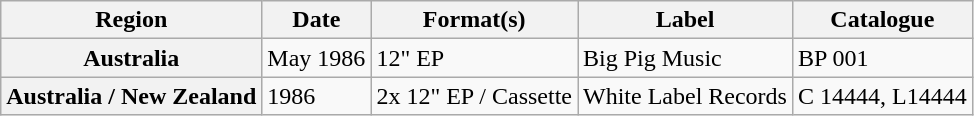<table class="wikitable plainrowheaders">
<tr>
<th scope="col">Region</th>
<th scope="col">Date</th>
<th scope="col">Format(s)</th>
<th scope="col">Label</th>
<th scope="col">Catalogue</th>
</tr>
<tr>
<th scope="row">Australia</th>
<td>May 1986</td>
<td>12" EP</td>
<td>Big Pig Music</td>
<td>BP 001</td>
</tr>
<tr>
<th scope="row">Australia / New Zealand</th>
<td>1986</td>
<td>2x 12" EP / Cassette</td>
<td>White Label Records</td>
<td>C 14444, L14444</td>
</tr>
</table>
